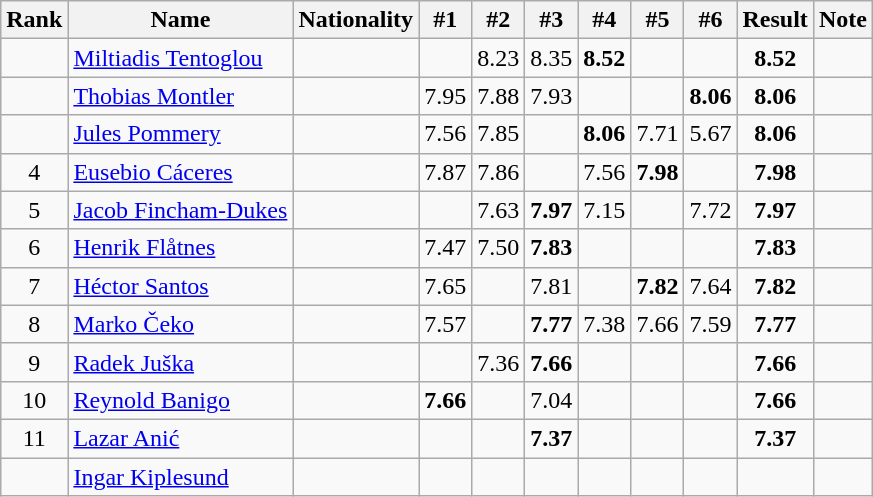<table class="wikitable sortable" style="text-align:center">
<tr>
<th>Rank</th>
<th>Name</th>
<th>Nationality</th>
<th>#1</th>
<th>#2</th>
<th>#3</th>
<th>#4</th>
<th>#5</th>
<th>#6</th>
<th>Result</th>
<th>Note</th>
</tr>
<tr>
<td></td>
<td align=left><a href='#'>Miltiadis Tentoglou</a></td>
<td align=left></td>
<td></td>
<td>8.23</td>
<td>8.35</td>
<td><strong>8.52</strong></td>
<td></td>
<td></td>
<td><strong>8.52</strong></td>
<td><strong></strong></td>
</tr>
<tr>
<td></td>
<td align=left><a href='#'>Thobias Montler</a></td>
<td align=left></td>
<td>7.95</td>
<td>7.88</td>
<td>7.93</td>
<td></td>
<td></td>
<td><strong>8.06</strong></td>
<td><strong>8.06</strong></td>
<td></td>
</tr>
<tr>
<td></td>
<td align=left><a href='#'>Jules Pommery</a></td>
<td align=left></td>
<td>7.56</td>
<td>7.85</td>
<td></td>
<td><strong>8.06</strong></td>
<td>7.71</td>
<td>5.67</td>
<td><strong>8.06</strong></td>
<td></td>
</tr>
<tr>
<td>4</td>
<td align=left><a href='#'>Eusebio Cáceres</a></td>
<td align=left></td>
<td>7.87</td>
<td>7.86</td>
<td></td>
<td>7.56</td>
<td><strong>7.98</strong></td>
<td></td>
<td><strong>7.98</strong></td>
<td></td>
</tr>
<tr>
<td>5</td>
<td align=left><a href='#'>Jacob Fincham-Dukes</a></td>
<td align=left></td>
<td></td>
<td>7.63</td>
<td><strong>7.97</strong></td>
<td>7.15</td>
<td></td>
<td>7.72</td>
<td><strong>7.97</strong></td>
<td></td>
</tr>
<tr>
<td>6</td>
<td align=left><a href='#'>Henrik Flåtnes</a></td>
<td align=left></td>
<td>7.47</td>
<td>7.50</td>
<td><strong>7.83</strong></td>
<td></td>
<td></td>
<td></td>
<td><strong>7.83</strong></td>
<td></td>
</tr>
<tr>
<td>7</td>
<td align=left><a href='#'>Héctor Santos</a></td>
<td align=left></td>
<td>7.65</td>
<td></td>
<td>7.81</td>
<td></td>
<td><strong>7.82</strong></td>
<td>7.64</td>
<td><strong>7.82</strong></td>
<td></td>
</tr>
<tr>
<td>8</td>
<td align=left><a href='#'>Marko Čeko</a></td>
<td align=left></td>
<td>7.57</td>
<td></td>
<td><strong>7.77</strong></td>
<td>7.38</td>
<td>7.66</td>
<td>7.59</td>
<td><strong>7.77</strong></td>
<td></td>
</tr>
<tr>
<td>9</td>
<td align=left><a href='#'>Radek Juška</a></td>
<td align=left></td>
<td></td>
<td>7.36</td>
<td><strong>7.66</strong></td>
<td></td>
<td></td>
<td></td>
<td><strong>7.66</strong></td>
<td></td>
</tr>
<tr>
<td>10</td>
<td align=left><a href='#'>Reynold Banigo</a></td>
<td align=left></td>
<td><strong>7.66</strong></td>
<td></td>
<td>7.04</td>
<td></td>
<td></td>
<td></td>
<td><strong>7.66</strong></td>
<td></td>
</tr>
<tr>
<td>11</td>
<td align=left><a href='#'>Lazar Anić</a></td>
<td align=left></td>
<td></td>
<td></td>
<td><strong>7.37</strong></td>
<td></td>
<td></td>
<td></td>
<td><strong>7.37</strong></td>
<td></td>
</tr>
<tr>
<td></td>
<td align=left><a href='#'>Ingar Kiplesund</a></td>
<td align=left></td>
<td></td>
<td></td>
<td></td>
<td></td>
<td></td>
<td></td>
<td><strong></strong></td>
<td></td>
</tr>
</table>
